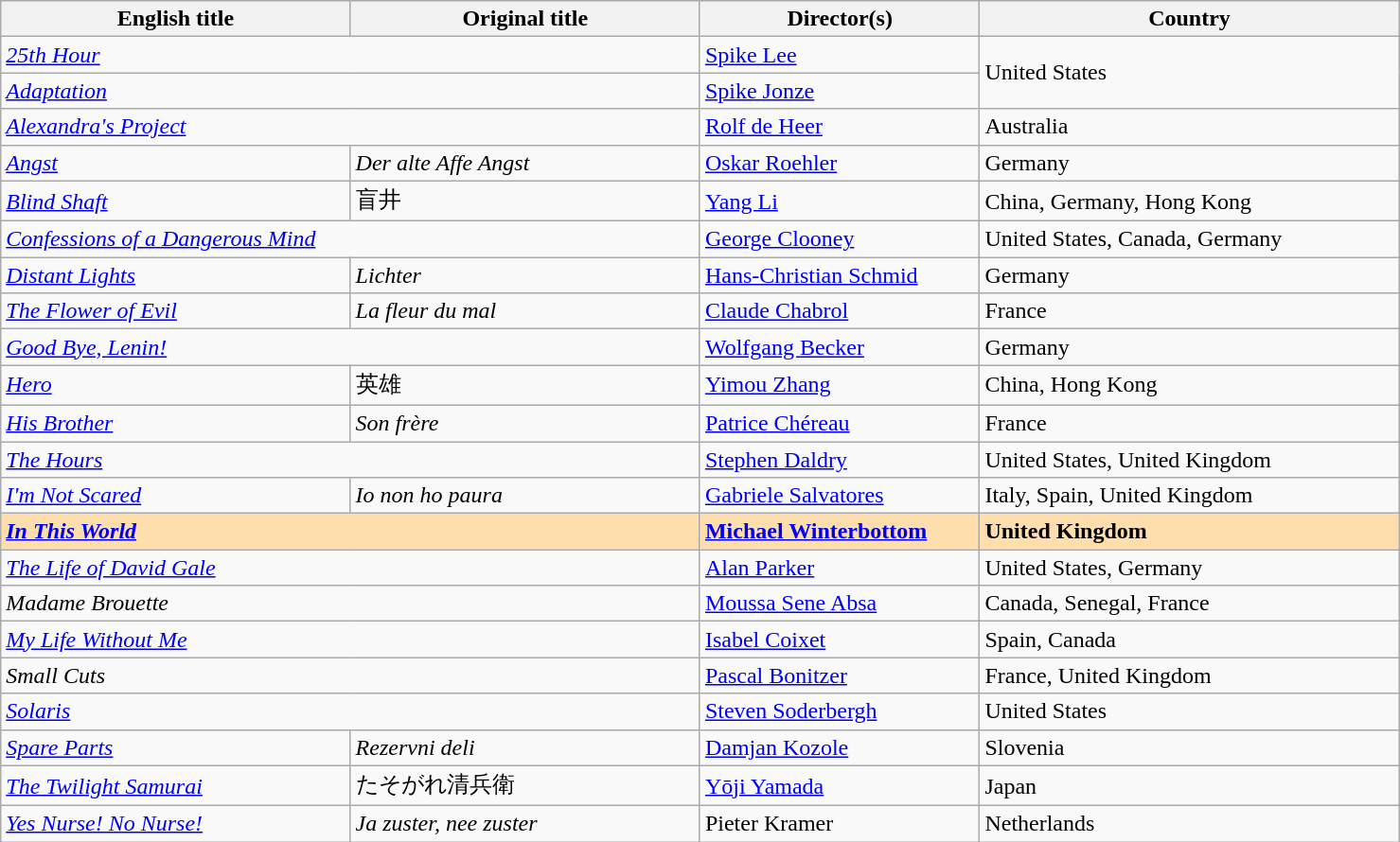<table class="wikitable" width="78%" cellpadding="5">
<tr>
<th width="25%">English title</th>
<th width="25%">Original title</th>
<th width="20%">Director(s)</th>
<th width="30%">Country</th>
</tr>
<tr>
<td colspan="2"><em><a href='#'>25th Hour</a></em></td>
<td><a href='#'>Spike Lee</a></td>
<td rowspan="2">United States</td>
</tr>
<tr>
<td colspan="2"><em><a href='#'>Adaptation</a></em></td>
<td><a href='#'>Spike Jonze</a></td>
</tr>
<tr>
<td colspan="2"><em><a href='#'>Alexandra's Project</a></em></td>
<td><a href='#'>Rolf de Heer</a></td>
<td>Australia</td>
</tr>
<tr>
<td><em><a href='#'>Angst</a></em></td>
<td><em>Der alte Affe Angst</em></td>
<td><a href='#'>Oskar Roehler</a></td>
<td>Germany</td>
</tr>
<tr>
<td><em><a href='#'>Blind Shaft</a></em></td>
<td>盲井</td>
<td><a href='#'>Yang Li</a></td>
<td>China, Germany, Hong Kong</td>
</tr>
<tr>
<td colspan="2"><em><a href='#'>Confessions of a Dangerous Mind</a></em></td>
<td><a href='#'>George Clooney</a></td>
<td>United States, Canada, Germany</td>
</tr>
<tr>
<td><em><a href='#'>Distant Lights</a></em></td>
<td><em>Lichter</em></td>
<td><a href='#'>Hans-Christian Schmid</a></td>
<td>Germany</td>
</tr>
<tr>
<td><em><a href='#'>The Flower of Evil</a></em></td>
<td><em>La fleur du mal</em></td>
<td><a href='#'>Claude Chabrol</a></td>
<td>France</td>
</tr>
<tr>
<td colspan="2"><em><a href='#'>Good Bye, Lenin!</a></em></td>
<td><a href='#'>Wolfgang Becker</a></td>
<td>Germany</td>
</tr>
<tr>
<td><em><a href='#'>Hero</a></em></td>
<td>英雄</td>
<td><a href='#'>Yimou Zhang</a></td>
<td>China, Hong Kong</td>
</tr>
<tr>
<td><em><a href='#'>His Brother</a></em></td>
<td><em>Son frère</em></td>
<td><a href='#'>Patrice Chéreau</a></td>
<td>France</td>
</tr>
<tr>
<td colspan="2"><em><a href='#'>The Hours</a></em></td>
<td><a href='#'>Stephen Daldry</a></td>
<td>United States, United Kingdom</td>
</tr>
<tr>
<td><em><a href='#'>I'm Not Scared</a></em></td>
<td><em>Io non ho paura</em></td>
<td><a href='#'>Gabriele Salvatores</a></td>
<td>Italy, Spain, United Kingdom</td>
</tr>
<tr style="background:#FFDEAD;">
<td colspan="2"><strong><em><a href='#'>In This World</a></em></strong></td>
<td><strong><a href='#'>Michael Winterbottom</a></strong></td>
<td><strong>United Kingdom</strong></td>
</tr>
<tr>
<td colspan="2"><em><a href='#'>The Life of David Gale</a></em></td>
<td><a href='#'>Alan Parker</a></td>
<td>United States, Germany</td>
</tr>
<tr>
<td colspan="2"><em>Madame Brouette</em></td>
<td><a href='#'>Moussa Sene Absa</a></td>
<td>Canada, Senegal, France</td>
</tr>
<tr>
<td colspan="2"><em><a href='#'>My Life Without Me</a></em></td>
<td><a href='#'>Isabel Coixet</a></td>
<td>Spain, Canada</td>
</tr>
<tr>
<td colspan="2"><em>Small Cuts</em></td>
<td><a href='#'>Pascal Bonitzer</a></td>
<td>France, United Kingdom</td>
</tr>
<tr>
<td colspan="2"><em><a href='#'>Solaris</a></em></td>
<td><a href='#'>Steven Soderbergh</a></td>
<td>United States</td>
</tr>
<tr>
<td><em><a href='#'>Spare Parts</a></em></td>
<td><em>Rezervni deli</em></td>
<td><a href='#'>Damjan Kozole</a></td>
<td>Slovenia</td>
</tr>
<tr>
<td><em><a href='#'>The Twilight Samurai</a></em></td>
<td>たそがれ清兵衛</td>
<td><a href='#'>Yōji Yamada</a></td>
<td>Japan</td>
</tr>
<tr>
<td><em><a href='#'>Yes Nurse! No Nurse!</a></em></td>
<td><em>Ja zuster, nee zuster</em></td>
<td>Pieter Kramer</td>
<td>Netherlands</td>
</tr>
</table>
